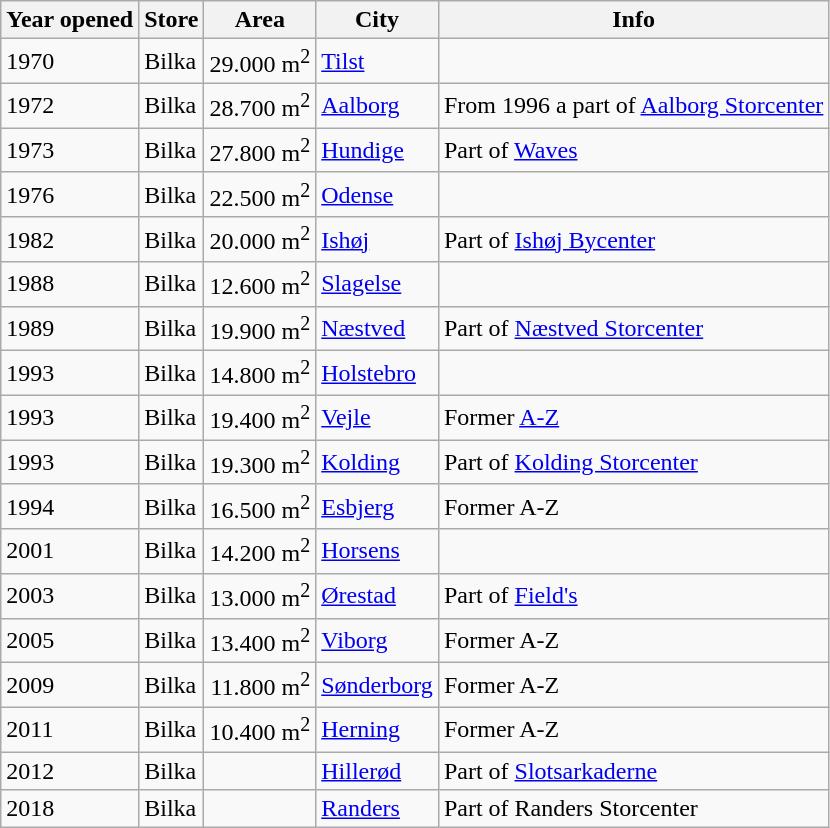<table class="wikitable">
<tr>
<th>Year opened</th>
<th>Store</th>
<th>Area</th>
<th>City</th>
<th>Info</th>
</tr>
<tr>
<td>1970</td>
<td>Bilka</td>
<td align="right">29.000 m<sup>2</sup></td>
<td><a href='#'>Tilst</a></td>
<td></td>
</tr>
<tr>
<td>1972</td>
<td>Bilka</td>
<td align="right">28.700 m<sup>2</sup></td>
<td><a href='#'>Aalborg</a></td>
<td>From 1996 a part of <a href='#'>Aalborg Storcenter</a></td>
</tr>
<tr>
<td>1973</td>
<td>Bilka</td>
<td align="right">27.800 m<sup>2</sup></td>
<td><a href='#'>Hundige</a></td>
<td>Part of <a href='#'>Waves</a></td>
</tr>
<tr>
<td>1976</td>
<td>Bilka</td>
<td align="right">22.500 m<sup>2</sup></td>
<td><a href='#'>Odense</a></td>
<td></td>
</tr>
<tr>
<td>1982</td>
<td>Bilka</td>
<td align="right">20.000 m<sup>2</sup></td>
<td><a href='#'>Ishøj</a></td>
<td>Part of <a href='#'>Ishøj Bycenter</a></td>
</tr>
<tr>
<td>1988</td>
<td>Bilka</td>
<td align="right">12.600 m<sup>2</sup></td>
<td><a href='#'>Slagelse</a></td>
<td></td>
</tr>
<tr>
<td>1989</td>
<td>Bilka</td>
<td align="right">19.900 m<sup>2</sup></td>
<td><a href='#'>Næstved</a></td>
<td>Part of <a href='#'>Næstved Storcenter</a></td>
</tr>
<tr>
<td>1993</td>
<td>Bilka</td>
<td align="right">14.800 m<sup>2</sup></td>
<td><a href='#'>Holstebro</a></td>
<td></td>
</tr>
<tr>
<td>1993</td>
<td>Bilka</td>
<td align="right">19.400 m<sup>2</sup></td>
<td><a href='#'>Vejle</a></td>
<td>Former <a href='#'>A-Z</a></td>
</tr>
<tr>
<td>1993</td>
<td>Bilka</td>
<td align="right">19.300 m<sup>2</sup></td>
<td><a href='#'>Kolding</a></td>
<td>Part of <a href='#'>Kolding Storcenter</a></td>
</tr>
<tr>
<td>1994</td>
<td>Bilka</td>
<td align="right">16.500 m<sup>2</sup></td>
<td><a href='#'>Esbjerg</a></td>
<td>Former A-Z</td>
</tr>
<tr>
<td>2001</td>
<td>Bilka</td>
<td align="right">14.200 m<sup>2</sup></td>
<td><a href='#'>Horsens</a></td>
<td></td>
</tr>
<tr>
<td>2003</td>
<td>Bilka</td>
<td align="right">13.000 m<sup>2</sup></td>
<td><a href='#'>Ørestad</a></td>
<td>Part of <a href='#'>Field's</a></td>
</tr>
<tr>
<td>2005</td>
<td>Bilka</td>
<td align="right">13.400 m<sup>2</sup></td>
<td><a href='#'>Viborg</a></td>
<td>Former A-Z</td>
</tr>
<tr>
<td>2009</td>
<td>Bilka</td>
<td align="right">11.800 m<sup>2</sup></td>
<td><a href='#'>Sønderborg</a></td>
<td>Former A-Z</td>
</tr>
<tr>
<td>2011</td>
<td>Bilka</td>
<td align="right">10.400 m<sup>2</sup></td>
<td><a href='#'>Herning</a></td>
<td>Former A-Z</td>
</tr>
<tr>
<td>2012</td>
<td>Bilka</td>
<td align="right"></td>
<td><a href='#'>Hillerød</a></td>
<td>Part of <a href='#'>Slotsarkaderne</a></td>
</tr>
<tr>
<td>2018</td>
<td>Bilka</td>
<td align="right"></td>
<td><a href='#'>Randers</a></td>
<td>Part of Randers Storcenter</td>
</tr>
</table>
